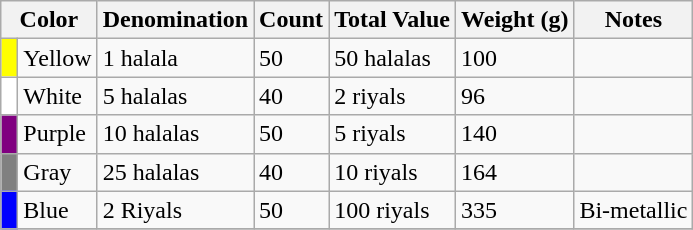<table class="wikitable">
<tr>
<th colspan=2>Color</th>
<th>Denomination</th>
<th>Count</th>
<th>Total Value</th>
<th>Weight (g)</th>
<th>Notes</th>
</tr>
<tr>
<td style="background:Yellow"> </td>
<td>Yellow</td>
<td>1 halala</td>
<td>50</td>
<td>50 halalas</td>
<td>100</td>
<td></td>
</tr>
<tr>
<td style="background:White"> </td>
<td>White</td>
<td>5 halalas</td>
<td>40</td>
<td>2 riyals</td>
<td>96</td>
<td></td>
</tr>
<tr>
<td style="background:Purple"> </td>
<td>Purple</td>
<td>10 halalas</td>
<td>50</td>
<td>5 riyals</td>
<td>140</td>
<td></td>
</tr>
<tr>
<td style="background:Gray"> </td>
<td>Gray</td>
<td>25 halalas</td>
<td>40</td>
<td>10 riyals</td>
<td>164</td>
<td></td>
</tr>
<tr>
<td style="background:Blue"> </td>
<td>Blue</td>
<td>2 Riyals</td>
<td>50</td>
<td>100 riyals</td>
<td>335</td>
<td>Bi-metallic</td>
</tr>
<tr>
</tr>
</table>
